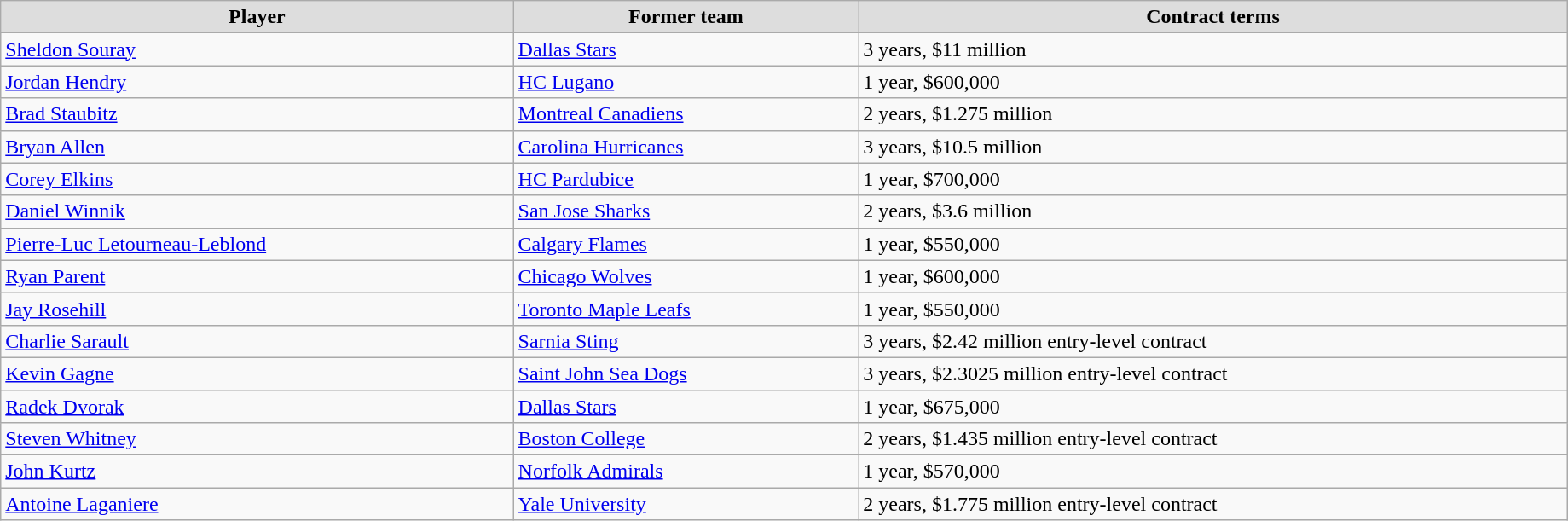<table class="wikitable" style="width:97%;">
<tr style="text-align:center; background:#ddd;">
<td><strong>Player</strong></td>
<td><strong>Former team</strong></td>
<td><strong>Contract terms</strong></td>
</tr>
<tr>
<td><a href='#'>Sheldon Souray</a></td>
<td><a href='#'>Dallas Stars</a></td>
<td>3 years, $11 million</td>
</tr>
<tr>
<td><a href='#'>Jordan Hendry</a></td>
<td><a href='#'>HC Lugano</a></td>
<td>1 year, $600,000</td>
</tr>
<tr>
<td><a href='#'>Brad Staubitz</a></td>
<td><a href='#'>Montreal Canadiens</a></td>
<td>2 years, $1.275 million</td>
</tr>
<tr>
<td><a href='#'>Bryan Allen</a></td>
<td><a href='#'>Carolina Hurricanes</a></td>
<td>3 years, $10.5 million</td>
</tr>
<tr>
<td><a href='#'>Corey Elkins</a></td>
<td><a href='#'>HC Pardubice</a></td>
<td>1 year, $700,000</td>
</tr>
<tr>
<td><a href='#'>Daniel Winnik</a></td>
<td><a href='#'>San Jose Sharks</a></td>
<td>2 years, $3.6 million</td>
</tr>
<tr>
<td><a href='#'>Pierre-Luc Letourneau-Leblond</a></td>
<td><a href='#'>Calgary Flames</a></td>
<td>1 year, $550,000</td>
</tr>
<tr>
<td><a href='#'>Ryan Parent</a></td>
<td><a href='#'>Chicago Wolves</a></td>
<td>1 year, $600,000</td>
</tr>
<tr>
<td><a href='#'>Jay Rosehill</a></td>
<td><a href='#'>Toronto Maple Leafs</a></td>
<td>1 year, $550,000</td>
</tr>
<tr>
<td><a href='#'>Charlie Sarault</a></td>
<td><a href='#'>Sarnia Sting</a></td>
<td>3 years, $2.42 million entry-level contract</td>
</tr>
<tr>
<td><a href='#'>Kevin Gagne</a></td>
<td><a href='#'>Saint John Sea Dogs</a></td>
<td>3 years, $2.3025 million entry-level contract</td>
</tr>
<tr>
<td><a href='#'>Radek Dvorak</a></td>
<td><a href='#'>Dallas Stars</a></td>
<td>1 year, $675,000</td>
</tr>
<tr>
<td><a href='#'>Steven Whitney</a></td>
<td><a href='#'>Boston College</a></td>
<td>2 years, $1.435 million entry-level contract</td>
</tr>
<tr>
<td><a href='#'>John Kurtz</a></td>
<td><a href='#'>Norfolk Admirals</a></td>
<td>1 year, $570,000</td>
</tr>
<tr>
<td><a href='#'>Antoine Laganiere</a></td>
<td><a href='#'>Yale University</a></td>
<td>2 years, $1.775 million entry-level contract</td>
</tr>
</table>
